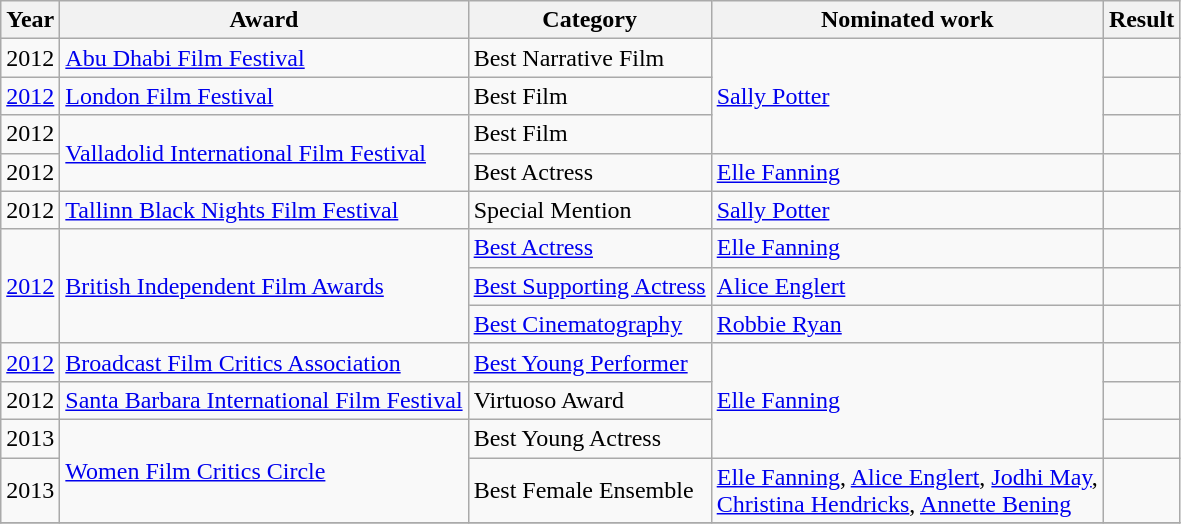<table class="wikitable sortable">
<tr>
<th>Year</th>
<th>Award</th>
<th>Category</th>
<th>Nominated work</th>
<th>Result</th>
</tr>
<tr>
<td>2012</td>
<td><a href='#'>Abu Dhabi Film Festival</a></td>
<td>Best Narrative Film</td>
<td rowspan=3><a href='#'>Sally Potter</a></td>
<td></td>
</tr>
<tr>
<td><a href='#'>2012</a></td>
<td><a href='#'>London Film Festival</a></td>
<td>Best Film</td>
<td></td>
</tr>
<tr>
<td>2012</td>
<td rowspan=2><a href='#'>Valladolid International Film Festival</a></td>
<td>Best Film</td>
<td></td>
</tr>
<tr>
<td>2012</td>
<td>Best Actress</td>
<td><a href='#'>Elle Fanning</a></td>
<td></td>
</tr>
<tr>
<td>2012</td>
<td><a href='#'>Tallinn Black Nights Film Festival</a></td>
<td>Special Mention</td>
<td><a href='#'>Sally Potter</a></td>
<td></td>
</tr>
<tr>
<td rowspan=3><a href='#'>2012</a></td>
<td rowspan=3><a href='#'>British Independent Film Awards</a></td>
<td><a href='#'>Best Actress</a></td>
<td><a href='#'>Elle Fanning</a></td>
<td></td>
</tr>
<tr>
<td><a href='#'>Best Supporting Actress</a></td>
<td><a href='#'>Alice Englert</a></td>
<td></td>
</tr>
<tr>
<td><a href='#'>Best Cinematography</a></td>
<td><a href='#'>Robbie Ryan</a></td>
<td></td>
</tr>
<tr>
<td><a href='#'>2012</a></td>
<td><a href='#'>Broadcast Film Critics Association</a></td>
<td><a href='#'>Best Young Performer</a></td>
<td rowspan=3><a href='#'>Elle Fanning</a></td>
<td></td>
</tr>
<tr>
<td>2012</td>
<td><a href='#'>Santa Barbara International Film Festival</a></td>
<td>Virtuoso Award</td>
<td></td>
</tr>
<tr>
<td>2013</td>
<td rowspan=2><a href='#'>Women Film Critics Circle</a></td>
<td>Best Young Actress</td>
<td></td>
</tr>
<tr>
<td>2013</td>
<td>Best Female Ensemble</td>
<td><a href='#'>Elle Fanning</a>, <a href='#'>Alice Englert</a>, <a href='#'>Jodhi May</a>, <br><a href='#'>Christina Hendricks</a>, <a href='#'>Annette Bening</a></td>
<td></td>
</tr>
<tr>
</tr>
</table>
